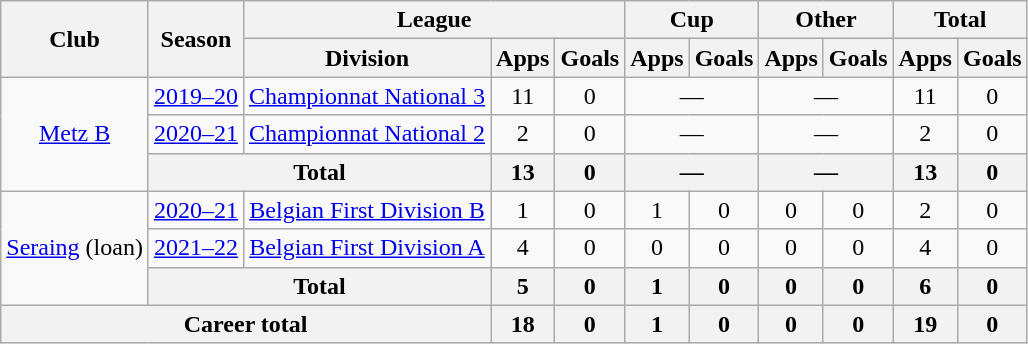<table class="wikitable" style="text-align: center">
<tr>
<th rowspan="2">Club</th>
<th rowspan="2">Season</th>
<th colspan="3">League</th>
<th colspan="2">Cup</th>
<th colspan="2">Other</th>
<th colspan="2">Total</th>
</tr>
<tr>
<th>Division</th>
<th>Apps</th>
<th>Goals</th>
<th>Apps</th>
<th>Goals</th>
<th>Apps</th>
<th>Goals</th>
<th>Apps</th>
<th>Goals</th>
</tr>
<tr>
<td rowspan="3"><a href='#'>Metz B</a></td>
<td><a href='#'>2019–20</a></td>
<td><a href='#'>Championnat National 3</a></td>
<td>11</td>
<td>0</td>
<td colspan="2">—</td>
<td colspan="2">—</td>
<td>11</td>
<td>0</td>
</tr>
<tr>
<td><a href='#'>2020–21</a></td>
<td><a href='#'>Championnat National 2</a></td>
<td>2</td>
<td>0</td>
<td colspan="2">—</td>
<td colspan="2">—</td>
<td>2</td>
<td>0</td>
</tr>
<tr>
<th colspan="2"><strong>Total</strong></th>
<th>13</th>
<th>0</th>
<th colspan="2">—</th>
<th colspan="2">—</th>
<th>13</th>
<th>0</th>
</tr>
<tr>
<td rowspan="3"><a href='#'>Seraing</a> (loan)</td>
<td><a href='#'>2020–21</a></td>
<td><a href='#'>Belgian First Division B</a></td>
<td>1</td>
<td>0</td>
<td>1</td>
<td>0</td>
<td>0</td>
<td>0</td>
<td>2</td>
<td>0</td>
</tr>
<tr>
<td><a href='#'>2021–22</a></td>
<td><a href='#'>Belgian First Division A</a></td>
<td>4</td>
<td>0</td>
<td>0</td>
<td>0</td>
<td>0</td>
<td>0</td>
<td>4</td>
<td>0</td>
</tr>
<tr>
<th colspan="2">Total</th>
<th>5</th>
<th>0</th>
<th>1</th>
<th>0</th>
<th>0</th>
<th>0</th>
<th>6</th>
<th>0</th>
</tr>
<tr>
<th colspan="3"><strong>Career total</strong></th>
<th>18</th>
<th>0</th>
<th>1</th>
<th>0</th>
<th>0</th>
<th>0</th>
<th>19</th>
<th>0</th>
</tr>
</table>
